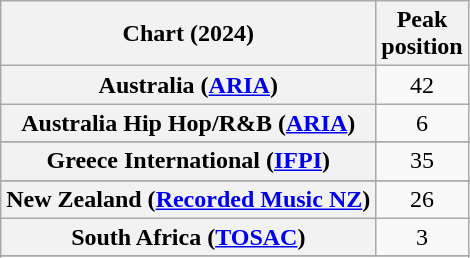<table class="wikitable sortable plainrowheaders" style="text-align:center">
<tr>
<th scope="col">Chart (2024)</th>
<th scope="col">Peak<br>position</th>
</tr>
<tr>
<th scope="row">Australia (<a href='#'>ARIA</a>)</th>
<td>42</td>
</tr>
<tr>
<th scope="row">Australia Hip Hop/R&B (<a href='#'>ARIA</a>)</th>
<td>6</td>
</tr>
<tr>
</tr>
<tr>
</tr>
<tr>
<th scope="row">Greece International (<a href='#'>IFPI</a>)</th>
<td>35</td>
</tr>
<tr>
</tr>
<tr>
<th scope="row">New Zealand (<a href='#'>Recorded Music NZ</a>)</th>
<td>26</td>
</tr>
<tr>
<th scope="row">South Africa (<a href='#'>TOSAC</a>)</th>
<td>3</td>
</tr>
<tr>
</tr>
<tr>
</tr>
<tr>
</tr>
<tr>
</tr>
</table>
